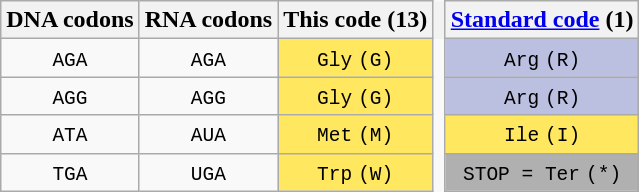<table class="wikitable" style="border: none; text-align: center;">
<tr>
<th>DNA codons</th>
<th>RNA codons</th>
<th>This code (13)</th>
<th style="border: none; width: 1px;"></th>
<th><a href='#'>Standard code</a> (1)</th>
</tr>
<tr>
<td><code>AGA</code></td>
<td><code>AGA</code></td>
<td style="background-color:#ffe75f;"><code>Gly</code> <code>(G)</code></td>
<td style="border: none; width: 1px;"></td>
<td style="background-color:#bbbfe0;"><code>Arg</code> <code>(R)</code></td>
</tr>
<tr>
<td><code>AGG</code></td>
<td><code>AGG</code></td>
<td style="background-color:#ffe75f;"><code>Gly</code> <code>(G)</code></td>
<td style="border: none; width: 1px;"></td>
<td style="background-color:#bbbfe0;"><code>Arg</code> <code>(R)</code></td>
</tr>
<tr>
<td><code>ATA</code></td>
<td><code>AUA</code></td>
<td style="background-color:#ffe75f;"><code>Met</code> <code>(M)</code></td>
<td style="border: none; width: 1px;"></td>
<td style="background-color:#ffe75f;"><code>Ile</code> <code>(I)</code></td>
</tr>
<tr>
<td><code>TGA</code></td>
<td><code>UGA</code></td>
<td style="background-color:#ffe75f;"><code>Trp</code> <code>(W)</code></td>
<td style="border: none; width: 1px;"></td>
<td style="background-color:#B0B0B0;"><code>STOP = Ter</code> <code>(*)</code></td>
</tr>
</table>
